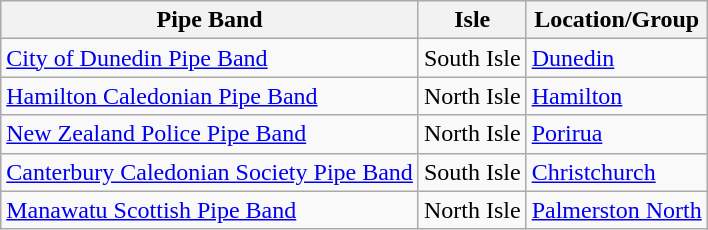<table class="wikitable sortable">
<tr>
<th>Pipe Band</th>
<th>Isle</th>
<th>Location/Group</th>
</tr>
<tr>
<td><a href='#'>City of Dunedin Pipe Band</a></td>
<td>South Isle</td>
<td><a href='#'>Dunedin</a></td>
</tr>
<tr>
<td><a href='#'>Hamilton Caledonian Pipe Band</a></td>
<td>North Isle</td>
<td><a href='#'>Hamilton</a></td>
</tr>
<tr>
<td><a href='#'>New Zealand Police Pipe Band</a></td>
<td>North Isle</td>
<td><a href='#'>Porirua</a></td>
</tr>
<tr>
<td><a href='#'>Canterbury Caledonian Society Pipe Band</a></td>
<td>South Isle</td>
<td><a href='#'>Christchurch</a></td>
</tr>
<tr>
<td><a href='#'>Manawatu Scottish Pipe Band</a></td>
<td>North Isle</td>
<td><a href='#'>Palmerston North</a></td>
</tr>
</table>
